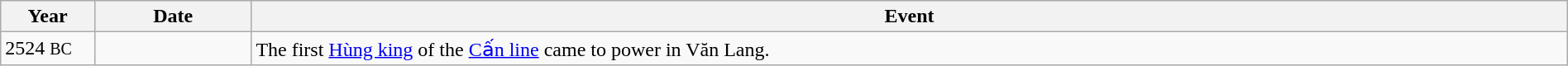<table class="wikitable" width="100%">
<tr>
<th style="width:6%">Year</th>
<th style="width:10%">Date</th>
<th>Event</th>
</tr>
<tr>
<td>2524 <small>BC</small></td>
<td></td>
<td>The first <a href='#'>Hùng king</a> of the <a href='#'>Cấn line</a> came to power in Văn Lang.</td>
</tr>
</table>
